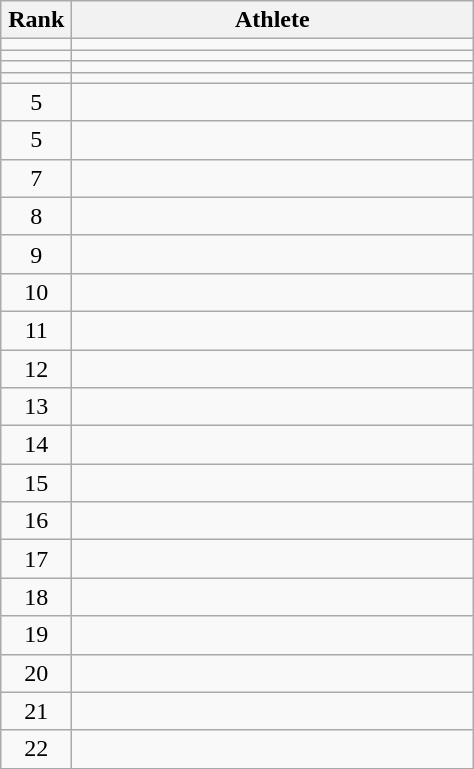<table class="wikitable" style="text-align: center;">
<tr>
<th width=40>Rank</th>
<th width=260>Athlete</th>
</tr>
<tr>
<td></td>
<td align="left"></td>
</tr>
<tr>
<td></td>
<td align="left"></td>
</tr>
<tr>
<td></td>
<td align="left"></td>
</tr>
<tr>
<td></td>
<td align="left"></td>
</tr>
<tr>
<td>5</td>
<td align="left"></td>
</tr>
<tr>
<td>5</td>
<td align="left"></td>
</tr>
<tr>
<td>7</td>
<td align="left"></td>
</tr>
<tr>
<td>8</td>
<td align="left"></td>
</tr>
<tr>
<td>9</td>
<td align="left"></td>
</tr>
<tr>
<td>10</td>
<td align="left"></td>
</tr>
<tr>
<td>11</td>
<td align="left"></td>
</tr>
<tr>
<td>12</td>
<td align="left"></td>
</tr>
<tr>
<td>13</td>
<td align="left"></td>
</tr>
<tr>
<td>14</td>
<td align="left"></td>
</tr>
<tr>
<td>15</td>
<td align="left"></td>
</tr>
<tr>
<td>16</td>
<td align="left"></td>
</tr>
<tr>
<td>17</td>
<td align="left"></td>
</tr>
<tr>
<td>18</td>
<td align="left"></td>
</tr>
<tr>
<td>19</td>
<td align="left"></td>
</tr>
<tr>
<td>20</td>
<td align="left"></td>
</tr>
<tr>
<td>21</td>
<td align="left"></td>
</tr>
<tr>
<td>22</td>
<td align="left"></td>
</tr>
</table>
